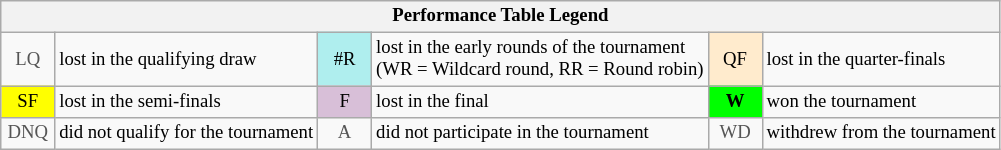<table class="wikitable" style="font-size:78%;">
<tr>
<th colspan="6">Performance Table Legend</th>
</tr>
<tr>
<td align="center" style="color:#555555;" width="30">LQ</td>
<td>lost in the qualifying draw</td>
<td align="center" style="background:#afeeee;">#R</td>
<td>lost in the early rounds of the tournament<br>(WR = Wildcard round, RR = Round robin)</td>
<td align="center" style="background:#ffebcd;">QF</td>
<td>lost in the quarter-finals</td>
</tr>
<tr>
<td align="center" style="background:yellow;">SF</td>
<td>lost in the semi-finals</td>
<td align="center" style="background:#D8BFD8;">F</td>
<td>lost in the final</td>
<td align="center" style="background:#00ff00;"><strong>W</strong></td>
<td>won the tournament</td>
</tr>
<tr>
<td align="center" style="color:#555555;" width="30">DNQ</td>
<td>did not qualify for the tournament</td>
<td align="center" style="color:#555555;" width="30">A</td>
<td>did not participate in the tournament</td>
<td align="center" style="color:#555555;" width="30">WD</td>
<td>withdrew from the tournament</td>
</tr>
</table>
